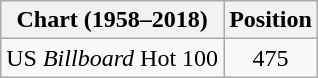<table class="wikitable plainrowheaders">
<tr>
<th>Chart (1958–2018)</th>
<th>Position</th>
</tr>
<tr>
<td>US <em>Billboard</em> Hot 100</td>
<td style="text-align:center;">475</td>
</tr>
</table>
